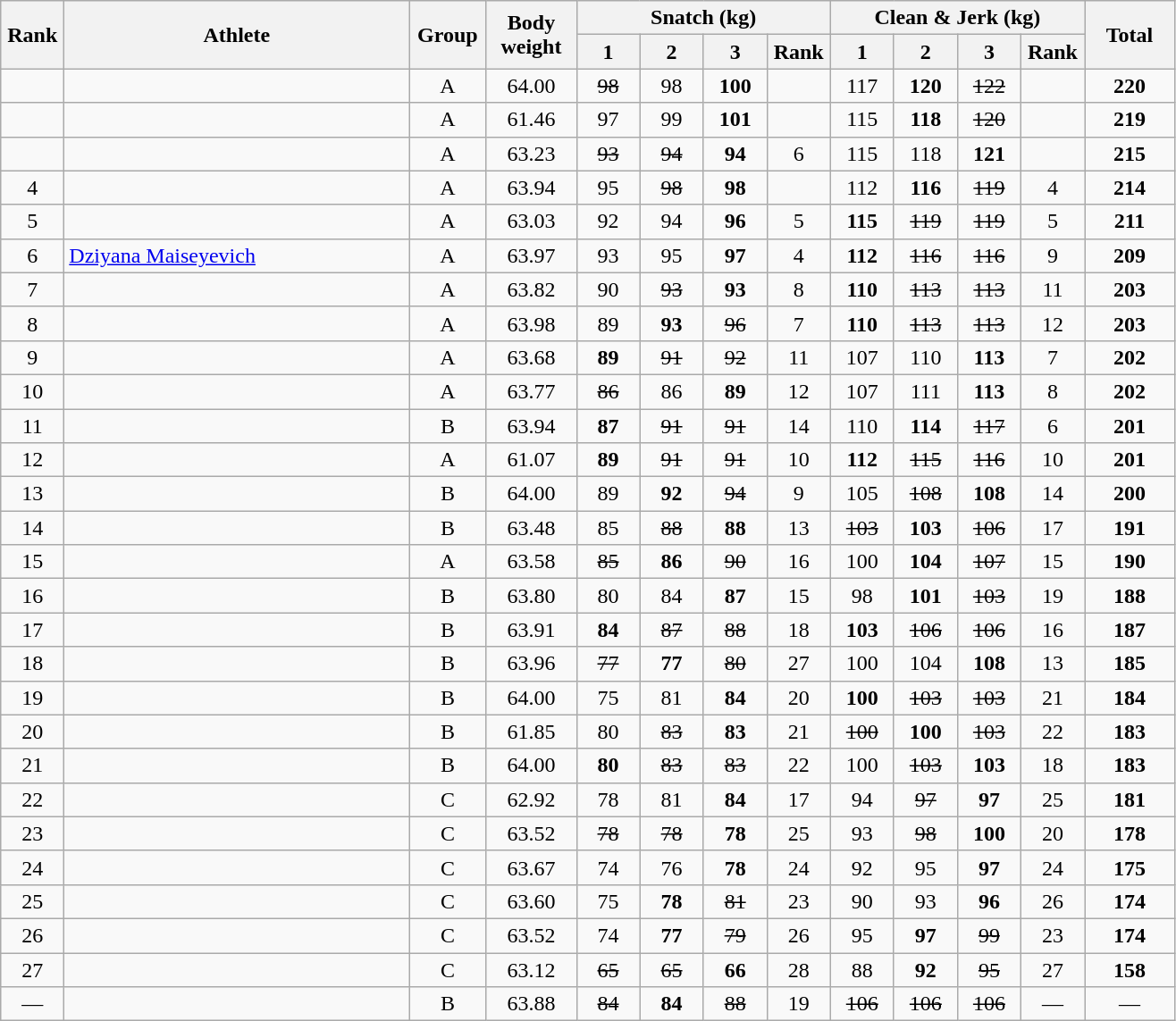<table class = "wikitable" style="text-align:center;">
<tr>
<th rowspan=2 width=40>Rank</th>
<th rowspan=2 width=250>Athlete</th>
<th rowspan=2 width=50>Group</th>
<th rowspan=2 width=60>Body weight</th>
<th colspan=4>Snatch (kg)</th>
<th colspan=4>Clean & Jerk (kg)</th>
<th rowspan=2 width=60>Total</th>
</tr>
<tr>
<th width=40>1</th>
<th width=40>2</th>
<th width=40>3</th>
<th width=40>Rank</th>
<th width=40>1</th>
<th width=40>2</th>
<th width=40>3</th>
<th width=40>Rank</th>
</tr>
<tr>
<td></td>
<td align=left></td>
<td>A</td>
<td>64.00</td>
<td><s>98</s></td>
<td>98</td>
<td><strong>100</strong></td>
<td></td>
<td>117</td>
<td><strong>120</strong></td>
<td><s>122</s></td>
<td></td>
<td><strong>220</strong></td>
</tr>
<tr>
<td></td>
<td align=left></td>
<td>A</td>
<td>61.46</td>
<td>97</td>
<td>99</td>
<td><strong>101</strong></td>
<td></td>
<td>115</td>
<td><strong>118</strong></td>
<td><s>120</s></td>
<td></td>
<td><strong>219</strong></td>
</tr>
<tr>
<td></td>
<td align=left></td>
<td>A</td>
<td>63.23</td>
<td><s>93</s></td>
<td><s>94</s></td>
<td><strong>94</strong></td>
<td>6</td>
<td>115</td>
<td>118</td>
<td><strong>121</strong></td>
<td></td>
<td><strong>215</strong></td>
</tr>
<tr>
<td>4</td>
<td align=left></td>
<td>A</td>
<td>63.94</td>
<td>95</td>
<td><s>98</s></td>
<td><strong>98</strong></td>
<td></td>
<td>112</td>
<td><strong>116</strong></td>
<td><s>119</s></td>
<td>4</td>
<td><strong>214</strong></td>
</tr>
<tr>
<td>5</td>
<td align=left></td>
<td>A</td>
<td>63.03</td>
<td>92</td>
<td>94</td>
<td><strong>96</strong></td>
<td>5</td>
<td><strong>115</strong></td>
<td><s>119</s></td>
<td><s>119</s></td>
<td>5</td>
<td><strong>211</strong></td>
</tr>
<tr>
<td>6</td>
<td align=left><a href='#'>Dziyana Maiseyevich</a> </td>
<td>A</td>
<td>63.97</td>
<td>93</td>
<td>95</td>
<td><strong>97</strong></td>
<td>4</td>
<td><strong>112</strong></td>
<td><s>116</s></td>
<td><s>116</s></td>
<td>9</td>
<td><strong>209</strong></td>
</tr>
<tr>
<td>7</td>
<td align=left></td>
<td>A</td>
<td>63.82</td>
<td>90</td>
<td><s>93</s></td>
<td><strong>93</strong></td>
<td>8</td>
<td><strong>110</strong></td>
<td><s>113</s></td>
<td><s>113</s></td>
<td>11</td>
<td><strong>203</strong></td>
</tr>
<tr>
<td>8</td>
<td align=left></td>
<td>A</td>
<td>63.98</td>
<td>89</td>
<td><strong>93</strong></td>
<td><s>96</s></td>
<td>7</td>
<td><strong>110</strong></td>
<td><s>113</s></td>
<td><s>113</s></td>
<td>12</td>
<td><strong>203</strong></td>
</tr>
<tr>
<td>9</td>
<td align=left></td>
<td>A</td>
<td>63.68</td>
<td><strong>89</strong></td>
<td><s>91</s></td>
<td><s>92</s></td>
<td>11</td>
<td>107</td>
<td>110</td>
<td><strong>113</strong></td>
<td>7</td>
<td><strong>202</strong></td>
</tr>
<tr>
<td>10</td>
<td align=left></td>
<td>A</td>
<td>63.77</td>
<td><s>86</s></td>
<td>86</td>
<td><strong>89</strong></td>
<td>12</td>
<td>107</td>
<td>111</td>
<td><strong>113</strong></td>
<td>8</td>
<td><strong>202</strong></td>
</tr>
<tr>
<td>11</td>
<td align=left></td>
<td>B</td>
<td>63.94</td>
<td><strong>87</strong></td>
<td><s>91</s></td>
<td><s>91</s></td>
<td>14</td>
<td>110</td>
<td><strong>114</strong></td>
<td><s>117</s></td>
<td>6</td>
<td><strong>201</strong></td>
</tr>
<tr>
<td>12</td>
<td align=left></td>
<td>A</td>
<td>61.07</td>
<td><strong>89</strong></td>
<td><s>91</s></td>
<td><s>91</s></td>
<td>10</td>
<td><strong>112</strong></td>
<td><s>115</s></td>
<td><s>116</s></td>
<td>10</td>
<td><strong>201</strong></td>
</tr>
<tr>
<td>13</td>
<td align=left></td>
<td>B</td>
<td>64.00</td>
<td>89</td>
<td><strong>92</strong></td>
<td><s>94</s></td>
<td>9</td>
<td>105</td>
<td><s>108</s></td>
<td><strong>108</strong></td>
<td>14</td>
<td><strong>200</strong></td>
</tr>
<tr>
<td>14</td>
<td align=left></td>
<td>B</td>
<td>63.48</td>
<td>85</td>
<td><s>88</s></td>
<td><strong>88</strong></td>
<td>13</td>
<td><s>103</s></td>
<td><strong>103</strong></td>
<td><s>106</s></td>
<td>17</td>
<td><strong>191</strong></td>
</tr>
<tr>
<td>15</td>
<td align=left></td>
<td>A</td>
<td>63.58</td>
<td><s>85</s></td>
<td><strong>86</strong></td>
<td><s>90</s></td>
<td>16</td>
<td>100</td>
<td><strong>104</strong></td>
<td><s>107</s></td>
<td>15</td>
<td><strong>190</strong></td>
</tr>
<tr>
<td>16</td>
<td align=left></td>
<td>B</td>
<td>63.80</td>
<td>80</td>
<td>84</td>
<td><strong>87</strong></td>
<td>15</td>
<td>98</td>
<td><strong>101</strong></td>
<td><s>103</s></td>
<td>19</td>
<td><strong>188</strong></td>
</tr>
<tr>
<td>17</td>
<td align=left></td>
<td>B</td>
<td>63.91</td>
<td><strong>84</strong></td>
<td><s>87</s></td>
<td><s>88</s></td>
<td>18</td>
<td><strong>103</strong></td>
<td><s>106</s></td>
<td><s>106</s></td>
<td>16</td>
<td><strong>187</strong></td>
</tr>
<tr>
<td>18</td>
<td align=left></td>
<td>B</td>
<td>63.96</td>
<td><s>77</s></td>
<td><strong>77</strong></td>
<td><s>80</s></td>
<td>27</td>
<td>100</td>
<td>104</td>
<td><strong>108</strong></td>
<td>13</td>
<td><strong>185</strong></td>
</tr>
<tr>
<td>19</td>
<td align=left></td>
<td>B</td>
<td>64.00</td>
<td>75</td>
<td>81</td>
<td><strong>84</strong></td>
<td>20</td>
<td><strong>100</strong></td>
<td><s>103</s></td>
<td><s>103</s></td>
<td>21</td>
<td><strong>184</strong></td>
</tr>
<tr>
<td>20</td>
<td align=left></td>
<td>B</td>
<td>61.85</td>
<td>80</td>
<td><s>83</s></td>
<td><strong>83</strong></td>
<td>21</td>
<td><s>100</s></td>
<td><strong>100</strong></td>
<td><s>103</s></td>
<td>22</td>
<td><strong>183</strong></td>
</tr>
<tr>
<td>21</td>
<td align=left></td>
<td>B</td>
<td>64.00</td>
<td><strong>80</strong></td>
<td><s>83</s></td>
<td><s>83</s></td>
<td>22</td>
<td>100</td>
<td><s>103</s></td>
<td><strong>103</strong></td>
<td>18</td>
<td><strong>183</strong></td>
</tr>
<tr>
<td>22</td>
<td align=left></td>
<td>C</td>
<td>62.92</td>
<td>78</td>
<td>81</td>
<td><strong>84</strong></td>
<td>17</td>
<td>94</td>
<td><s>97</s></td>
<td><strong>97</strong></td>
<td>25</td>
<td><strong>181</strong></td>
</tr>
<tr>
<td>23</td>
<td align=left></td>
<td>C</td>
<td>63.52</td>
<td><s>78</s></td>
<td><s>78</s></td>
<td><strong>78</strong></td>
<td>25</td>
<td>93</td>
<td><s>98</s></td>
<td><strong>100</strong></td>
<td>20</td>
<td><strong>178</strong></td>
</tr>
<tr>
<td>24</td>
<td align=left></td>
<td>C</td>
<td>63.67</td>
<td>74</td>
<td>76</td>
<td><strong>78</strong></td>
<td>24</td>
<td>92</td>
<td>95</td>
<td><strong>97</strong></td>
<td>24</td>
<td><strong>175</strong></td>
</tr>
<tr>
<td>25</td>
<td align=left></td>
<td>C</td>
<td>63.60</td>
<td>75</td>
<td><strong>78</strong></td>
<td><s>81</s></td>
<td>23</td>
<td>90</td>
<td>93</td>
<td><strong>96</strong></td>
<td>26</td>
<td><strong>174</strong></td>
</tr>
<tr>
<td>26</td>
<td align=left></td>
<td>C</td>
<td>63.52</td>
<td>74</td>
<td><strong>77</strong></td>
<td><s>79</s></td>
<td>26</td>
<td>95</td>
<td><strong>97</strong></td>
<td><s>99</s></td>
<td>23</td>
<td><strong>174</strong></td>
</tr>
<tr>
<td>27</td>
<td align=left></td>
<td>C</td>
<td>63.12</td>
<td><s>65</s></td>
<td><s>65</s></td>
<td><strong>66</strong></td>
<td>28</td>
<td>88</td>
<td><strong>92</strong></td>
<td><s>95</s></td>
<td>27</td>
<td><strong>158</strong></td>
</tr>
<tr>
<td>—</td>
<td align=left></td>
<td>B</td>
<td>63.88</td>
<td><s>84</s></td>
<td><strong>84</strong></td>
<td><s>88</s></td>
<td>19</td>
<td><s>106</s></td>
<td><s>106</s></td>
<td><s>106</s></td>
<td>—</td>
<td>—</td>
</tr>
</table>
